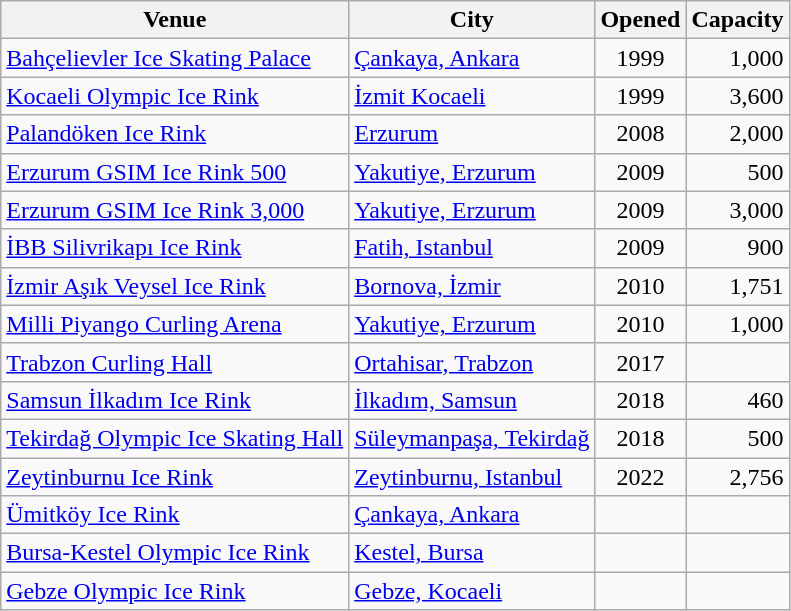<table class="wikitable sortable">
<tr>
<th>Venue</th>
<th>City</th>
<th>Opened</th>
<th>Capacity</th>
</tr>
<tr>
<td><a href='#'>Bahçelievler Ice Skating Palace</a></td>
<td><a href='#'>Çankaya, Ankara</a></td>
<td align=center>1999</td>
<td align=right>1,000</td>
</tr>
<tr>
<td><a href='#'>Kocaeli Olympic Ice Rink</a></td>
<td><a href='#'>İzmit Kocaeli</a></td>
<td align=center>1999</td>
<td align=right>3,600</td>
</tr>
<tr>
<td><a href='#'>Palandöken Ice Rink</a></td>
<td><a href='#'>Erzurum</a></td>
<td align=center>2008</td>
<td align=right>2,000</td>
</tr>
<tr>
<td><a href='#'>Erzurum GSIM Ice Rink 500</a></td>
<td><a href='#'>Yakutiye, Erzurum</a></td>
<td align=center>2009</td>
<td align=right>500</td>
</tr>
<tr>
<td><a href='#'>Erzurum GSIM Ice Rink 3,000</a></td>
<td><a href='#'>Yakutiye, Erzurum</a></td>
<td align=center>2009</td>
<td align=right>3,000</td>
</tr>
<tr>
<td><a href='#'>İBB Silivrikapı Ice Rink</a></td>
<td><a href='#'>Fatih, Istanbul</a></td>
<td align=center>2009</td>
<td align=right>900</td>
</tr>
<tr>
<td><a href='#'>İzmir Aşık Veysel Ice Rink</a></td>
<td><a href='#'>Bornova, İzmir</a></td>
<td align=center>2010</td>
<td align=right>1,751</td>
</tr>
<tr>
<td><a href='#'>Milli Piyango Curling Arena</a></td>
<td><a href='#'>Yakutiye, Erzurum</a></td>
<td align=center>2010</td>
<td align=right>1,000</td>
</tr>
<tr>
<td><a href='#'>Trabzon Curling Hall</a></td>
<td><a href='#'>Ortahisar, Trabzon</a></td>
<td align=center>2017</td>
<td></td>
</tr>
<tr>
<td><a href='#'>Samsun İlkadım Ice Rink</a></td>
<td><a href='#'>İlkadım, Samsun</a></td>
<td align=center>2018</td>
<td align=right>460</td>
</tr>
<tr>
<td><a href='#'>Tekirdağ Olympic Ice Skating Hall</a></td>
<td><a href='#'>Süleymanpaşa, Tekirdağ</a></td>
<td align=center>2018</td>
<td align=right>500</td>
</tr>
<tr>
<td><a href='#'>Zeytinburnu Ice Rink</a></td>
<td><a href='#'>Zeytinburnu, Istanbul</a></td>
<td align=center>2022</td>
<td align=right>2,756</td>
</tr>
<tr>
<td><a href='#'>Ümitköy Ice Rink</a></td>
<td><a href='#'>Çankaya, Ankara</a></td>
<td></td>
<td></td>
</tr>
<tr>
<td><a href='#'>Bursa-Kestel Olympic Ice Rink</a></td>
<td><a href='#'>Kestel, Bursa</a></td>
<td></td>
<td></td>
</tr>
<tr>
<td><a href='#'>Gebze Olympic Ice Rink</a></td>
<td><a href='#'>Gebze, Kocaeli</a></td>
<td></td>
<td></td>
</tr>
</table>
